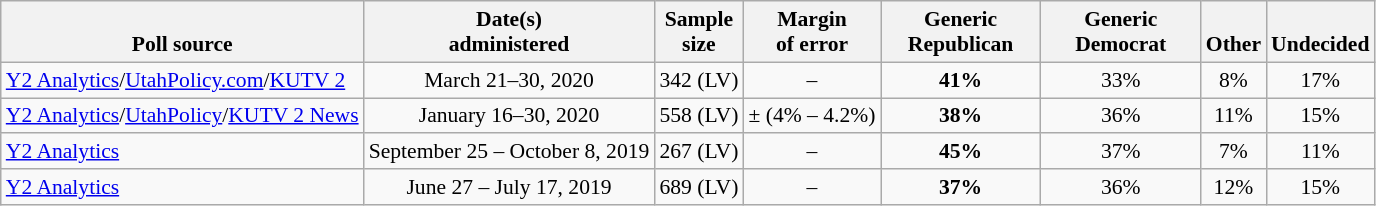<table class="wikitable" style="font-size:90%;text-align:center;">
<tr valign=bottom>
<th>Poll source</th>
<th>Date(s)<br>administered</th>
<th>Sample<br>size</th>
<th>Margin<br>of error</th>
<th style="width:100px;">Generic<br>Republican</th>
<th style="width:100px;">Generic<br>Democrat</th>
<th>Other</th>
<th>Undecided</th>
</tr>
<tr>
<td style="text-align:left;"><a href='#'>Y2 Analytics</a>/<a href='#'>UtahPolicy.com</a>/<a href='#'>KUTV 2</a></td>
<td>March 21–30, 2020</td>
<td>342 (LV)</td>
<td>–</td>
<td><strong>41%</strong></td>
<td>33%</td>
<td>8%</td>
<td>17%</td>
</tr>
<tr>
<td style="text-align:left;"><a href='#'>Y2 Analytics</a>/<a href='#'>UtahPolicy</a>/<a href='#'>KUTV 2 News</a></td>
<td>January 16–30, 2020</td>
<td>558 (LV)</td>
<td>± (4% – 4.2%)</td>
<td><strong>38%</strong></td>
<td>36%</td>
<td>11%</td>
<td>15%</td>
</tr>
<tr>
<td style="text-align:left;"><a href='#'>Y2 Analytics</a></td>
<td>September 25 – October 8, 2019</td>
<td>267 (LV)</td>
<td>–</td>
<td><strong>45%</strong></td>
<td>37%</td>
<td>7%</td>
<td>11%</td>
</tr>
<tr>
<td style="text-align:left;"><a href='#'>Y2 Analytics</a></td>
<td>June 27 – July 17, 2019</td>
<td>689 (LV)</td>
<td>–</td>
<td><strong>37%</strong></td>
<td>36%</td>
<td>12%</td>
<td>15%</td>
</tr>
</table>
